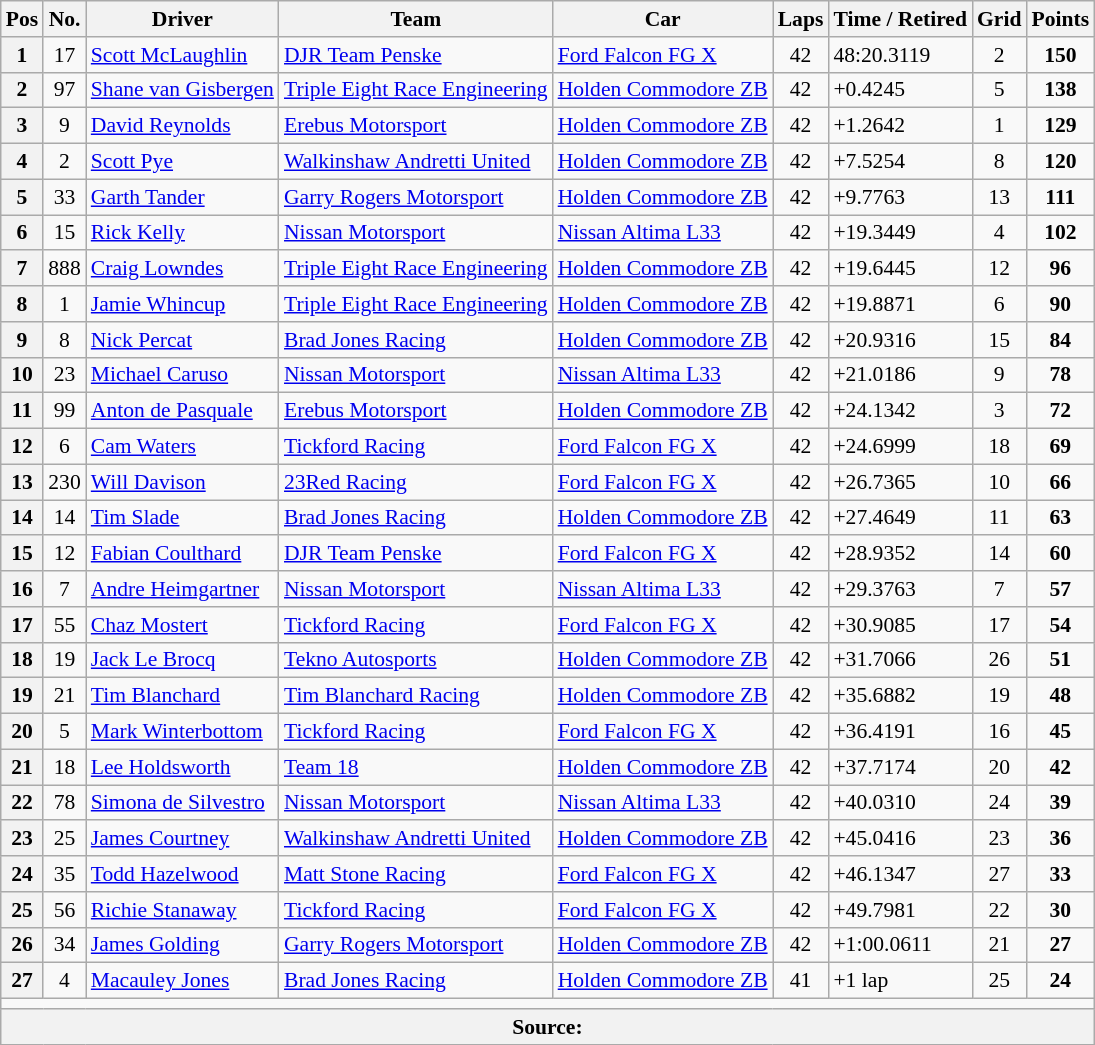<table class="wikitable" style="font-size:90%;">
<tr>
<th>Pos</th>
<th>No.</th>
<th>Driver</th>
<th>Team</th>
<th>Car</th>
<th>Laps</th>
<th>Time / Retired</th>
<th>Grid</th>
<th>Points</th>
</tr>
<tr>
<th>1</th>
<td align="center">17</td>
<td> <a href='#'>Scott McLaughlin</a></td>
<td><a href='#'>DJR Team Penske</a></td>
<td><a href='#'>Ford Falcon FG X</a></td>
<td align="center">42</td>
<td>48:20.3119</td>
<td align="center">2</td>
<td align="center"><strong>150</strong></td>
</tr>
<tr>
<th>2</th>
<td align="center">97</td>
<td> <a href='#'>Shane van Gisbergen</a></td>
<td><a href='#'>Triple Eight Race Engineering</a></td>
<td><a href='#'>Holden Commodore ZB</a></td>
<td align="center">42</td>
<td>+0.4245</td>
<td align="center">5</td>
<td align="center"><strong>138</strong></td>
</tr>
<tr>
<th>3</th>
<td align="center">9</td>
<td> <a href='#'>David Reynolds</a></td>
<td><a href='#'>Erebus Motorsport</a></td>
<td><a href='#'>Holden Commodore ZB</a></td>
<td align="center">42</td>
<td>+1.2642</td>
<td align="center">1</td>
<td align="center"><strong>129</strong></td>
</tr>
<tr>
<th>4</th>
<td align="center">2</td>
<td> <a href='#'>Scott Pye</a></td>
<td><a href='#'>Walkinshaw Andretti United</a></td>
<td><a href='#'>Holden Commodore ZB</a></td>
<td align="center">42</td>
<td>+7.5254</td>
<td align="center">8</td>
<td align="center"><strong>120</strong></td>
</tr>
<tr>
<th>5</th>
<td align="center">33</td>
<td> <a href='#'>Garth Tander</a></td>
<td><a href='#'>Garry Rogers Motorsport</a></td>
<td><a href='#'>Holden Commodore ZB</a></td>
<td align="center">42</td>
<td>+9.7763</td>
<td align="center">13</td>
<td align="center"><strong>111</strong></td>
</tr>
<tr>
<th>6</th>
<td align="center">15</td>
<td> <a href='#'>Rick Kelly</a></td>
<td><a href='#'>Nissan Motorsport</a></td>
<td><a href='#'>Nissan Altima L33</a></td>
<td align="center">42</td>
<td>+19.3449</td>
<td align="center">4</td>
<td align="center"><strong>102</strong></td>
</tr>
<tr>
<th>7</th>
<td align="center">888</td>
<td> <a href='#'>Craig Lowndes</a></td>
<td><a href='#'>Triple Eight Race Engineering</a></td>
<td><a href='#'>Holden Commodore ZB</a></td>
<td align="center">42</td>
<td>+19.6445</td>
<td align="center">12</td>
<td align="center"><strong>96</strong></td>
</tr>
<tr>
<th>8</th>
<td align="center">1</td>
<td> <a href='#'>Jamie Whincup</a></td>
<td><a href='#'>Triple Eight Race Engineering</a></td>
<td><a href='#'>Holden Commodore ZB</a></td>
<td align="center">42</td>
<td>+19.8871</td>
<td align="center">6</td>
<td align="center"><strong>90</strong></td>
</tr>
<tr>
<th>9</th>
<td align="center">8</td>
<td> <a href='#'>Nick Percat</a></td>
<td><a href='#'>Brad Jones Racing</a></td>
<td><a href='#'>Holden Commodore ZB</a></td>
<td align="center">42</td>
<td>+20.9316</td>
<td align="center">15</td>
<td align="center"><strong>84</strong></td>
</tr>
<tr>
<th>10</th>
<td align="center">23</td>
<td> <a href='#'>Michael Caruso</a></td>
<td><a href='#'>Nissan Motorsport</a></td>
<td><a href='#'>Nissan Altima L33</a></td>
<td align="center">42</td>
<td>+21.0186</td>
<td align="center">9</td>
<td align="center"><strong>78</strong></td>
</tr>
<tr>
<th>11</th>
<td align="center">99</td>
<td> <a href='#'>Anton de Pasquale</a></td>
<td><a href='#'>Erebus Motorsport</a></td>
<td><a href='#'>Holden Commodore ZB</a></td>
<td align="center">42</td>
<td>+24.1342</td>
<td align="center">3</td>
<td align="center"><strong>72</strong></td>
</tr>
<tr>
<th>12</th>
<td align="center">6</td>
<td> <a href='#'>Cam Waters</a></td>
<td><a href='#'>Tickford Racing</a></td>
<td><a href='#'>Ford Falcon FG X</a></td>
<td align="center">42</td>
<td>+24.6999</td>
<td align="center">18</td>
<td align="center"><strong>69</strong></td>
</tr>
<tr>
<th>13</th>
<td align="center">230</td>
<td> <a href='#'>Will Davison</a></td>
<td><a href='#'>23Red Racing</a></td>
<td><a href='#'>Ford Falcon FG X</a></td>
<td align="center">42</td>
<td>+26.7365</td>
<td align="center">10</td>
<td align="center"><strong>66</strong></td>
</tr>
<tr>
<th>14</th>
<td align="center">14</td>
<td> <a href='#'>Tim Slade</a></td>
<td><a href='#'>Brad Jones Racing</a></td>
<td><a href='#'>Holden Commodore ZB</a></td>
<td align="center">42</td>
<td>+27.4649</td>
<td align="center">11</td>
<td align="center"><strong>63</strong></td>
</tr>
<tr>
<th>15</th>
<td align="center">12</td>
<td> <a href='#'>Fabian Coulthard</a></td>
<td><a href='#'>DJR Team Penske</a></td>
<td><a href='#'>Ford Falcon FG X</a></td>
<td align="center">42</td>
<td>+28.9352</td>
<td align="center">14</td>
<td align="center"><strong>60</strong></td>
</tr>
<tr>
<th>16</th>
<td align="center">7</td>
<td> <a href='#'>Andre Heimgartner</a></td>
<td><a href='#'>Nissan Motorsport</a></td>
<td><a href='#'>Nissan Altima L33</a></td>
<td align="center">42</td>
<td>+29.3763</td>
<td align="center">7</td>
<td align="center"><strong>57</strong></td>
</tr>
<tr>
<th>17</th>
<td align="center">55</td>
<td> <a href='#'>Chaz Mostert</a></td>
<td><a href='#'>Tickford Racing</a></td>
<td><a href='#'>Ford Falcon FG X</a></td>
<td align="center">42</td>
<td>+30.9085</td>
<td align="center">17</td>
<td align="center"><strong>54</strong></td>
</tr>
<tr>
<th>18</th>
<td align="center">19</td>
<td> <a href='#'>Jack Le Brocq</a></td>
<td><a href='#'>Tekno Autosports</a></td>
<td><a href='#'>Holden Commodore ZB</a></td>
<td align="center">42</td>
<td>+31.7066</td>
<td align="center">26</td>
<td align="center"><strong>51</strong></td>
</tr>
<tr>
<th>19</th>
<td align="center">21</td>
<td> <a href='#'>Tim Blanchard</a></td>
<td><a href='#'>Tim Blanchard Racing</a></td>
<td><a href='#'>Holden Commodore ZB</a></td>
<td align="center">42</td>
<td>+35.6882</td>
<td align="center">19</td>
<td align="center"><strong>48</strong></td>
</tr>
<tr>
<th>20</th>
<td align="center">5</td>
<td> <a href='#'>Mark Winterbottom</a></td>
<td><a href='#'>Tickford Racing</a></td>
<td><a href='#'>Ford Falcon FG X</a></td>
<td align="center">42</td>
<td>+36.4191</td>
<td align="center">16</td>
<td align="center"><strong>45</strong></td>
</tr>
<tr>
<th>21</th>
<td align="center">18</td>
<td> <a href='#'>Lee Holdsworth</a></td>
<td><a href='#'>Team 18</a></td>
<td><a href='#'>Holden Commodore ZB</a></td>
<td align="center">42</td>
<td>+37.7174</td>
<td align="center">20</td>
<td align="center"><strong>42</strong></td>
</tr>
<tr>
<th>22</th>
<td align="center">78</td>
<td> <a href='#'>Simona de Silvestro</a></td>
<td><a href='#'>Nissan Motorsport</a></td>
<td><a href='#'>Nissan Altima L33</a></td>
<td align="center">42</td>
<td>+40.0310</td>
<td align="center">24</td>
<td align="center"><strong>39</strong></td>
</tr>
<tr>
<th>23</th>
<td align="center">25</td>
<td> <a href='#'>James Courtney</a></td>
<td><a href='#'>Walkinshaw Andretti United</a></td>
<td><a href='#'>Holden Commodore ZB</a></td>
<td align="center">42</td>
<td>+45.0416</td>
<td align="center">23</td>
<td align="center"><strong>36</strong></td>
</tr>
<tr>
<th>24</th>
<td align="center">35</td>
<td> <a href='#'>Todd Hazelwood</a></td>
<td><a href='#'>Matt Stone Racing</a></td>
<td><a href='#'>Ford Falcon FG X</a></td>
<td align="center">42</td>
<td>+46.1347</td>
<td align="center">27</td>
<td align="center"><strong>33</strong></td>
</tr>
<tr>
<th>25</th>
<td align="center">56</td>
<td> <a href='#'>Richie Stanaway</a></td>
<td><a href='#'>Tickford Racing</a></td>
<td><a href='#'>Ford Falcon FG X</a></td>
<td align="center">42</td>
<td>+49.7981</td>
<td align="center">22</td>
<td align="center"><strong>30</strong></td>
</tr>
<tr>
<th>26</th>
<td align="center">34</td>
<td> <a href='#'>James Golding</a></td>
<td><a href='#'>Garry Rogers Motorsport</a></td>
<td><a href='#'>Holden Commodore ZB</a></td>
<td align="center">42</td>
<td>+1:00.0611</td>
<td align="center">21</td>
<td align="center"><strong>27</strong></td>
</tr>
<tr>
<th>27</th>
<td align="center">4</td>
<td> <a href='#'>Macauley Jones</a></td>
<td><a href='#'>Brad Jones Racing</a></td>
<td><a href='#'>Holden Commodore ZB</a></td>
<td align="center">41</td>
<td>+1 lap</td>
<td align="center">25</td>
<td align="center"><strong>24</strong></td>
</tr>
<tr>
<td colspan="9" align="center"></td>
</tr>
<tr>
<th colspan="9">Source:</th>
</tr>
</table>
